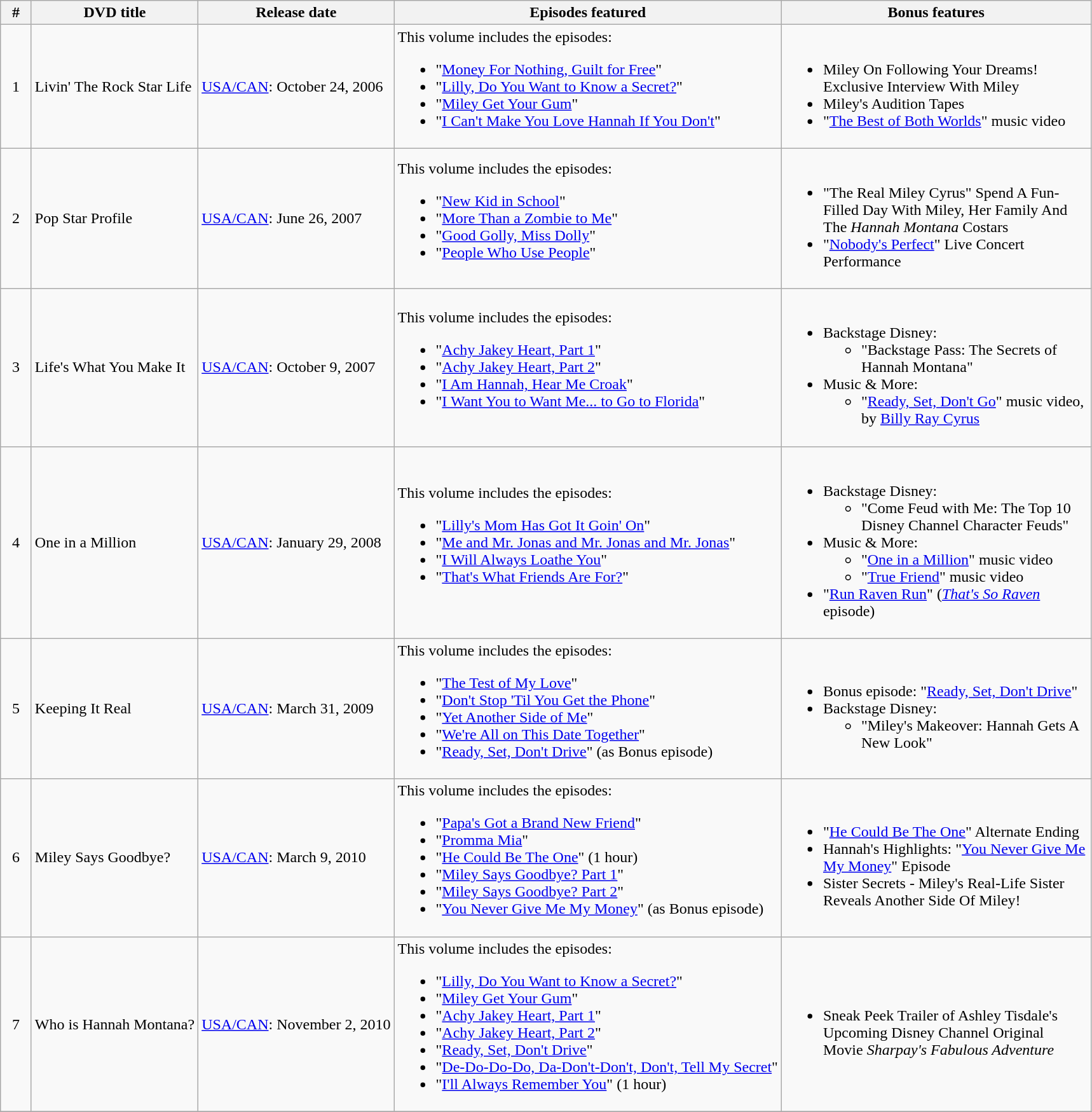<table class="wikitable">
<tr>
<th style="width:25px">#</th>
<th>DVD title</th>
<th>Release date</th>
<th>Episodes featured</th>
<th style="width:317px">Bonus features</th>
</tr>
<tr>
<td style="text-align:center">1</td>
<td>Livin' The Rock Star Life</td>
<td><a href='#'>USA/CAN</a>: October 24, 2006</td>
<td>This volume includes the episodes:<br><ul><li>"<a href='#'>Money For Nothing, Guilt for Free</a>"</li><li>"<a href='#'>Lilly, Do You Want to Know a Secret?</a>"</li><li>"<a href='#'>Miley Get Your Gum</a>"</li><li>"<a href='#'>I Can't Make You Love Hannah If You Don't</a>"</li></ul></td>
<td><br><ul><li>Miley On Following Your Dreams! Exclusive Interview With Miley</li><li>Miley's Audition Tapes</li><li>"<a href='#'>The Best of Both Worlds</a>" music video</li></ul></td>
</tr>
<tr>
<td style="text-align:center">2</td>
<td>Pop Star Profile</td>
<td><a href='#'>USA/CAN</a>: June 26, 2007</td>
<td>This volume includes the episodes:<br><ul><li>"<a href='#'>New Kid in School</a>"</li><li>"<a href='#'>More Than a Zombie to Me</a>"</li><li>"<a href='#'>Good Golly, Miss Dolly</a>"</li><li>"<a href='#'>People Who Use People</a>"</li></ul></td>
<td><br><ul><li>"The Real Miley Cyrus" Spend A Fun-Filled Day With Miley, Her Family And The <em>Hannah Montana</em> Costars</li><li>"<a href='#'>Nobody's Perfect</a>" Live Concert Performance</li></ul></td>
</tr>
<tr>
<td style="text-align:center">3</td>
<td>Life's What You Make It</td>
<td><a href='#'>USA/CAN</a>: October 9, 2007</td>
<td>This volume includes the episodes:<br><ul><li>"<a href='#'>Achy Jakey Heart, Part 1</a>"</li><li>"<a href='#'>Achy Jakey Heart, Part 2</a>"</li><li>"<a href='#'>I Am Hannah, Hear Me Croak</a>"</li><li>"<a href='#'>I Want You to Want Me... to Go to Florida</a>"</li></ul></td>
<td><br><ul><li>Backstage Disney:<ul><li>"Backstage Pass: The Secrets of Hannah Montana"</li></ul></li><li>Music & More:<ul><li>"<a href='#'>Ready, Set, Don't Go</a>" music video, by <a href='#'>Billy Ray Cyrus</a></li></ul></li></ul></td>
</tr>
<tr>
<td style="text-align:center">4</td>
<td>One in a Million</td>
<td><a href='#'>USA/CAN</a>: January 29, 2008</td>
<td>This volume includes the episodes:<br><ul><li>"<a href='#'>Lilly's Mom Has Got It Goin' On</a>"</li><li>"<a href='#'>Me and Mr. Jonas and Mr. Jonas and Mr. Jonas</a>"</li><li>"<a href='#'>I Will Always Loathe You</a>"</li><li>"<a href='#'>That's What Friends Are For?</a>"</li></ul></td>
<td><br><ul><li>Backstage Disney:<ul><li>"Come Feud with Me: The Top 10 Disney Channel Character Feuds"</li></ul></li><li>Music & More:<ul><li>"<a href='#'>One in a Million</a>" music video</li><li>"<a href='#'>True Friend</a>" music video</li></ul></li><li>"<a href='#'>Run Raven Run</a>" (<em><a href='#'>That's So Raven</a></em> episode)</li></ul></td>
</tr>
<tr>
<td style="text-align:center">5</td>
<td>Keeping It Real</td>
<td><a href='#'>USA/CAN</a>: March 31, 2009</td>
<td>This volume includes the episodes:<br><ul><li>"<a href='#'>The Test of My Love</a>"</li><li>"<a href='#'>Don't Stop 'Til You Get the Phone</a>"</li><li>"<a href='#'>Yet Another Side of Me</a>"</li><li>"<a href='#'>We're All on This Date Together</a>"</li><li>"<a href='#'>Ready, Set, Don't Drive</a>" (as Bonus episode)</li></ul></td>
<td><br><ul><li>Bonus episode: "<a href='#'>Ready, Set, Don't Drive</a>"</li><li>Backstage Disney:<ul><li>"Miley's Makeover: Hannah Gets A New Look"</li></ul></li></ul></td>
</tr>
<tr>
<td style="text-align:center">6</td>
<td>Miley Says Goodbye?</td>
<td><a href='#'>USA/CAN</a>: March 9, 2010</td>
<td>This volume includes the episodes:<br><ul><li>"<a href='#'>Papa's Got a Brand New Friend</a>"</li><li>"<a href='#'>Promma Mia</a>"</li><li>"<a href='#'>He Could Be The One</a>" (1 hour)</li><li>"<a href='#'>Miley Says Goodbye? Part 1</a>"</li><li>"<a href='#'>Miley Says Goodbye? Part 2</a>"</li><li>"<a href='#'>You Never Give Me My Money</a>" (as Bonus episode)</li></ul></td>
<td><br><ul><li>"<a href='#'>He Could Be The One</a>" Alternate Ending</li><li>Hannah's Highlights: "<a href='#'>You Never Give Me My Money</a>" Episode</li><li>Sister Secrets - Miley's Real-Life Sister Reveals Another Side Of Miley!</li></ul></td>
</tr>
<tr>
<td style="text-align:center">7</td>
<td>Who is Hannah Montana?</td>
<td><a href='#'>USA/CAN</a>: November 2, 2010</td>
<td>This volume includes the episodes:<br><ul><li>"<a href='#'>Lilly, Do You Want to Know a Secret?</a>"</li><li>"<a href='#'>Miley Get Your Gum</a>"</li><li>"<a href='#'>Achy Jakey Heart, Part 1</a>"</li><li>"<a href='#'>Achy Jakey Heart, Part 2</a>"</li><li>"<a href='#'>Ready, Set, Don't Drive</a>"</li><li>"<a href='#'>De-Do-Do-Do, Da-Don't-Don't, Don't, Tell My Secret</a>"</li><li>"<a href='#'>I'll Always Remember You</a>" (1 hour)</li></ul></td>
<td><br><ul><li>Sneak Peek Trailer of Ashley Tisdale's Upcoming Disney Channel Original Movie <em>Sharpay's Fabulous Adventure</em></li></ul></td>
</tr>
<tr>
</tr>
</table>
